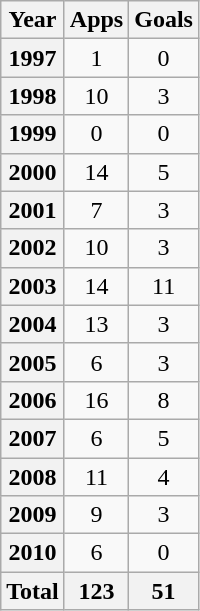<table class="wikitable sortable plainrowheaders" style="text-align: center">
<tr>
<th scope=col>Year</th>
<th scope=col>Apps</th>
<th scope=col>Goals</th>
</tr>
<tr>
<th scope=row style="text-align: center">1997</th>
<td>1</td>
<td>0</td>
</tr>
<tr>
<th scope=row style="text-align: center">1998</th>
<td>10</td>
<td>3</td>
</tr>
<tr>
<th scope=row style="text-align: center">1999</th>
<td>0</td>
<td>0</td>
</tr>
<tr>
<th scope=row style="text-align: center">2000</th>
<td>14</td>
<td>5</td>
</tr>
<tr>
<th scope=row style="text-align: center">2001</th>
<td>7</td>
<td>3</td>
</tr>
<tr>
<th scope=row style="text-align: center">2002</th>
<td>10</td>
<td>3</td>
</tr>
<tr>
<th scope=row style="text-align: center">2003</th>
<td>14</td>
<td>11</td>
</tr>
<tr>
<th scope=row style="text-align: center">2004</th>
<td>13</td>
<td>3</td>
</tr>
<tr>
<th scope=row style="text-align: center">2005</th>
<td>6</td>
<td>3</td>
</tr>
<tr>
<th scope=row style="text-align: center">2006</th>
<td>16</td>
<td>8</td>
</tr>
<tr>
<th scope=row style="text-align: center">2007</th>
<td>6</td>
<td>5</td>
</tr>
<tr>
<th scope=row style="text-align: center">2008</th>
<td>11</td>
<td>4</td>
</tr>
<tr>
<th scope=row style="text-align: center">2009</th>
<td>9</td>
<td>3</td>
</tr>
<tr>
<th scope=row style="text-align: center">2010</th>
<td>6</td>
<td>0</td>
</tr>
<tr>
<th>Total</th>
<th>123</th>
<th>51</th>
</tr>
</table>
